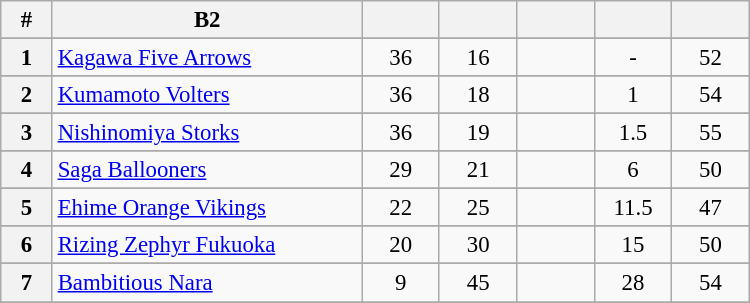<table class="wikitable" width="500" style="font-size:95%; text-align:center">
<tr>
<th width="5%">#</th>
<th width="30%">B2</th>
<th width="7.5%"></th>
<th width="7.5%"></th>
<th width="7.5%"></th>
<th width="7.5%"></th>
<th width="7.5%"></th>
</tr>
<tr>
</tr>
<tr>
<th>1</th>
<td style="text-align:left;"><a href='#'>Kagawa Five Arrows</a></td>
<td>36</td>
<td>16</td>
<td></td>
<td>-</td>
<td>52</td>
</tr>
<tr>
</tr>
<tr>
<th>2</th>
<td style="text-align:left;"><a href='#'>Kumamoto Volters</a></td>
<td>36</td>
<td>18</td>
<td></td>
<td>1</td>
<td>54</td>
</tr>
<tr>
</tr>
<tr>
<th>3</th>
<td style="text-align:left;"><a href='#'>Nishinomiya Storks</a></td>
<td>36</td>
<td>19</td>
<td></td>
<td>1.5</td>
<td>55</td>
</tr>
<tr>
</tr>
<tr>
<th>4</th>
<td style="text-align:left;"><a href='#'>Saga Ballooners</a></td>
<td>29</td>
<td>21</td>
<td></td>
<td>6</td>
<td>50</td>
</tr>
<tr>
</tr>
<tr>
<th>5</th>
<td style="text-align:left;"><a href='#'>Ehime Orange Vikings</a></td>
<td>22</td>
<td>25</td>
<td></td>
<td>11.5</td>
<td>47</td>
</tr>
<tr>
</tr>
<tr>
<th>6</th>
<td style="text-align:left;"><a href='#'>Rizing Zephyr Fukuoka</a></td>
<td>20</td>
<td>30</td>
<td></td>
<td>15</td>
<td>50</td>
</tr>
<tr>
</tr>
<tr>
<th>7</th>
<td style="text-align:left;"><a href='#'>Bambitious Nara</a></td>
<td>9</td>
<td>45</td>
<td></td>
<td>28</td>
<td>54</td>
</tr>
<tr>
</tr>
</table>
